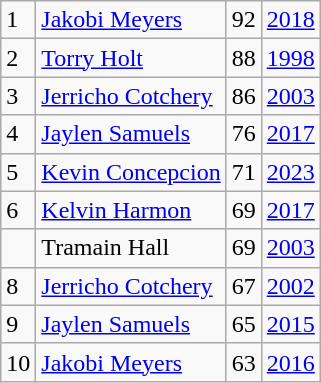<table class="wikitable">
<tr>
<td>1</td>
<td><a href='#'>Jakobi Meyers</a></td>
<td>92</td>
<td><a href='#'>2018</a></td>
</tr>
<tr>
<td>2</td>
<td><a href='#'>Torry Holt</a></td>
<td>88</td>
<td><a href='#'>1998</a></td>
</tr>
<tr>
<td>3</td>
<td><a href='#'>Jerricho Cotchery</a></td>
<td>86</td>
<td><a href='#'>2003</a></td>
</tr>
<tr>
<td>4</td>
<td><a href='#'>Jaylen Samuels</a></td>
<td>76</td>
<td><a href='#'>2017</a></td>
</tr>
<tr>
<td>5</td>
<td><a href='#'>Kevin Concepcion</a></td>
<td>71</td>
<td><a href='#'>2023</a></td>
</tr>
<tr>
<td>6</td>
<td><a href='#'>Kelvin Harmon</a></td>
<td>69</td>
<td><a href='#'>2017</a></td>
</tr>
<tr>
<td></td>
<td>Tramain Hall</td>
<td>69</td>
<td><a href='#'>2003</a></td>
</tr>
<tr>
<td>8</td>
<td><a href='#'>Jerricho Cotchery</a></td>
<td>67</td>
<td><a href='#'>2002</a></td>
</tr>
<tr>
<td>9</td>
<td><a href='#'>Jaylen Samuels</a></td>
<td>65</td>
<td><a href='#'>2015</a></td>
</tr>
<tr>
<td>10</td>
<td><a href='#'>Jakobi Meyers</a></td>
<td>63</td>
<td><a href='#'>2016</a></td>
</tr>
</table>
